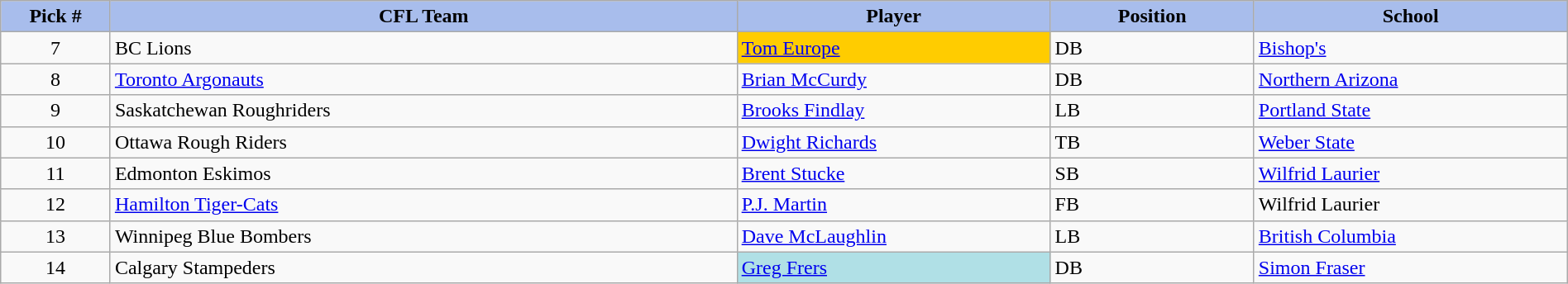<table class="wikitable" style="width: 100%">
<tr>
<th style="background:#A8BDEC;" width=7%>Pick #</th>
<th width=40% style="background:#A8BDEC;">CFL Team</th>
<th width=20% style="background:#A8BDEC;">Player</th>
<th width=13% style="background:#A8BDEC;">Position</th>
<th width=20% style="background:#A8BDEC;">School</th>
</tr>
<tr>
<td align=center>7</td>
<td>BC Lions</td>
<td bgcolor="#FFCC00"><a href='#'>Tom Europe</a></td>
<td>DB</td>
<td><a href='#'>Bishop's</a></td>
</tr>
<tr>
<td align=center>8</td>
<td><a href='#'>Toronto Argonauts</a></td>
<td><a href='#'>Brian McCurdy</a></td>
<td>DB</td>
<td><a href='#'>Northern Arizona</a></td>
</tr>
<tr>
<td align=center>9</td>
<td>Saskatchewan Roughriders</td>
<td><a href='#'>Brooks Findlay</a></td>
<td>LB</td>
<td><a href='#'>Portland State</a></td>
</tr>
<tr>
<td align=center>10</td>
<td>Ottawa Rough Riders</td>
<td><a href='#'>Dwight Richards</a></td>
<td>TB</td>
<td><a href='#'>Weber State</a></td>
</tr>
<tr>
<td align=center>11</td>
<td>Edmonton Eskimos</td>
<td><a href='#'>Brent Stucke</a></td>
<td>SB</td>
<td><a href='#'>Wilfrid Laurier</a></td>
</tr>
<tr>
<td align=center>12</td>
<td><a href='#'>Hamilton Tiger-Cats</a></td>
<td><a href='#'>P.J. Martin</a></td>
<td>FB</td>
<td>Wilfrid Laurier</td>
</tr>
<tr>
<td align=center>13</td>
<td>Winnipeg Blue Bombers</td>
<td><a href='#'>Dave McLaughlin</a></td>
<td>LB</td>
<td><a href='#'>British Columbia</a></td>
</tr>
<tr>
<td align=center>14</td>
<td>Calgary Stampeders</td>
<td bgcolor="#B0E0E6"><a href='#'>Greg Frers</a></td>
<td>DB</td>
<td><a href='#'>Simon Fraser</a></td>
</tr>
</table>
